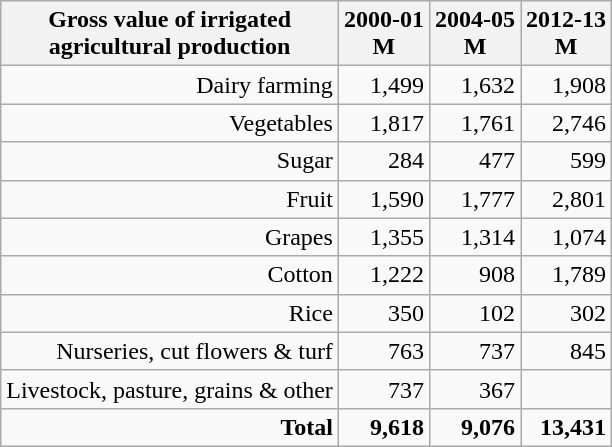<table class="wikitable" style="text-align:right">
<tr>
<th>Gross value of irrigated<br>agricultural production</th>
<th>2000-01<br>M</th>
<th>2004-05<br>M</th>
<th>2012-13<br>M</th>
</tr>
<tr>
<td>Dairy farming</td>
<td>1,499</td>
<td>1,632</td>
<td>1,908</td>
</tr>
<tr>
<td>Vegetables</td>
<td>1,817</td>
<td>1,761</td>
<td>2,746</td>
</tr>
<tr>
<td>Sugar</td>
<td>284</td>
<td>477</td>
<td>599</td>
</tr>
<tr>
<td>Fruit</td>
<td>1,590</td>
<td>1,777</td>
<td>2,801</td>
</tr>
<tr>
<td>Grapes</td>
<td>1,355</td>
<td>1,314</td>
<td>1,074</td>
</tr>
<tr>
<td>Cotton</td>
<td>1,222</td>
<td>908</td>
<td>1,789</td>
</tr>
<tr>
<td>Rice</td>
<td>350</td>
<td>102</td>
<td>302</td>
</tr>
<tr>
<td>Nurseries, cut flowers & turf</td>
<td>763</td>
<td>737</td>
<td>845</td>
</tr>
<tr>
<td>Livestock, pasture, grains & other</td>
<td>737</td>
<td>367</td>
<td></td>
</tr>
<tr>
<td><strong>Total</strong></td>
<td><strong>9,618</strong></td>
<td><strong>9,076</strong></td>
<td><strong>13,431</strong></td>
</tr>
</table>
